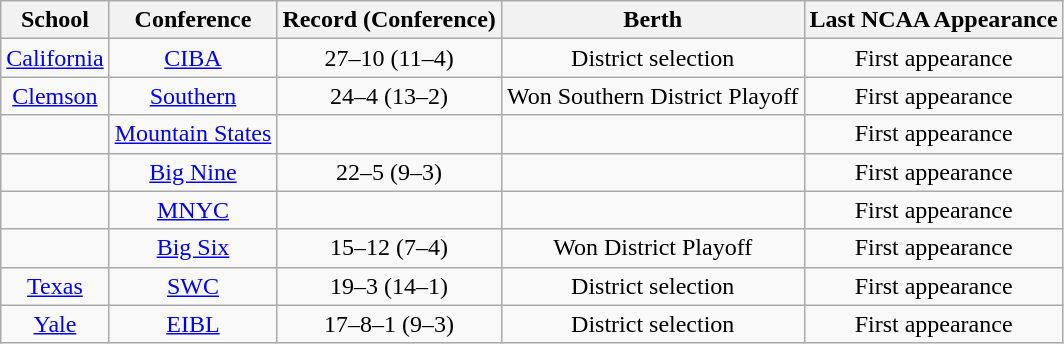<table class="wikitable sortable plainrowheaders">
<tr>
<th>School</th>
<th>Conference</th>
<th>Record (Conference)</th>
<th>Berth</th>
<th>Last NCAA Appearance</th>
</tr>
<tr align=center>
<td><a href='#'>California</a></td>
<td><a href='#'>CIBA</a></td>
<td>27–10 (11–4)</td>
<td>District selection</td>
<td>First appearance</td>
</tr>
<tr align=center>
<td><a href='#'>Clemson</a></td>
<td><a href='#'>Southern</a></td>
<td>24–4 (13–2)</td>
<td>Won Southern District Playoff</td>
<td>First appearance</td>
</tr>
<tr align=center>
<td></td>
<td><a href='#'>Mountain States</a></td>
<td></td>
<td></td>
<td>First appearance</td>
</tr>
<tr align=center>
<td></td>
<td><a href='#'>Big Nine</a></td>
<td>22–5 (9–3)</td>
<td></td>
<td>First appearance</td>
</tr>
<tr align=center>
<td></td>
<td><a href='#'>MNYC</a></td>
<td></td>
<td></td>
<td>First appearance</td>
</tr>
<tr align=center>
<td></td>
<td><a href='#'>Big Six</a></td>
<td>15–12 (7–4)</td>
<td>Won District Playoff</td>
<td>First appearance</td>
</tr>
<tr align=center>
<td><a href='#'>Texas</a></td>
<td><a href='#'>SWC</a></td>
<td>19–3 (14–1)</td>
<td>District selection</td>
<td>First appearance</td>
</tr>
<tr align=center>
<td><a href='#'>Yale</a></td>
<td><a href='#'>EIBL</a></td>
<td>17–8–1 (9–3)</td>
<td>District selection</td>
<td>First appearance</td>
</tr>
</table>
